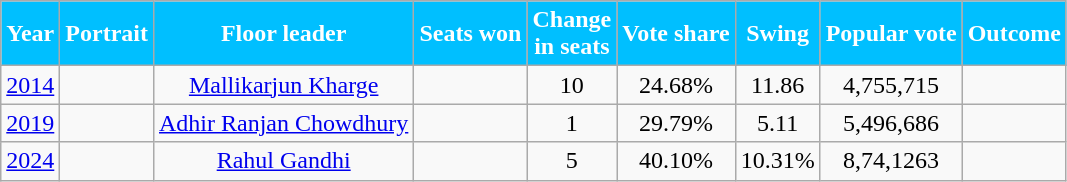<table class="wikitable sortable" style="text-align:center;">
<tr>
<th Style="background-color:#00BFFF; color:white">Year</th>
<th Style="background-color:#00BFFF; color:white">Portrait</th>
<th Style="background-color:#00BFFF; color:white">Floor leader</th>
<th Style="background-color:#00BFFF; color:white">Seats won</th>
<th Style="background-color:#00BFFF; color:white">Change<br>in seats</th>
<th Style="background-color:#00BFFF; color:white">Vote share</th>
<th Style="background-color:#00BFFF; color:white">Swing</th>
<th Style="background-color:#00BFFF; color:white">Popular vote</th>
<th Style="background-color:#00BFFF; color:white">Outcome</th>
</tr>
<tr>
<td><a href='#'>2014</a></td>
<td></td>
<td><a href='#'>Mallikarjun Kharge</a></td>
<td></td>
<td> 10</td>
<td>24.68%</td>
<td> 11.86</td>
<td>4,755,715</td>
<td></td>
</tr>
<tr>
<td><a href='#'>2019</a></td>
<td></td>
<td><a href='#'>Adhir Ranjan Chowdhury</a></td>
<td></td>
<td> 1</td>
<td>29.79%</td>
<td> 5.11</td>
<td>5,496,686</td>
<td></td>
</tr>
<tr>
<td><a href='#'>2024</a></td>
<td></td>
<td><a href='#'>Rahul Gandhi</a></td>
<td></td>
<td> 5</td>
<td>40.10%</td>
<td> 10.31%</td>
<td>8,74,1263</td>
<td></td>
</tr>
</table>
